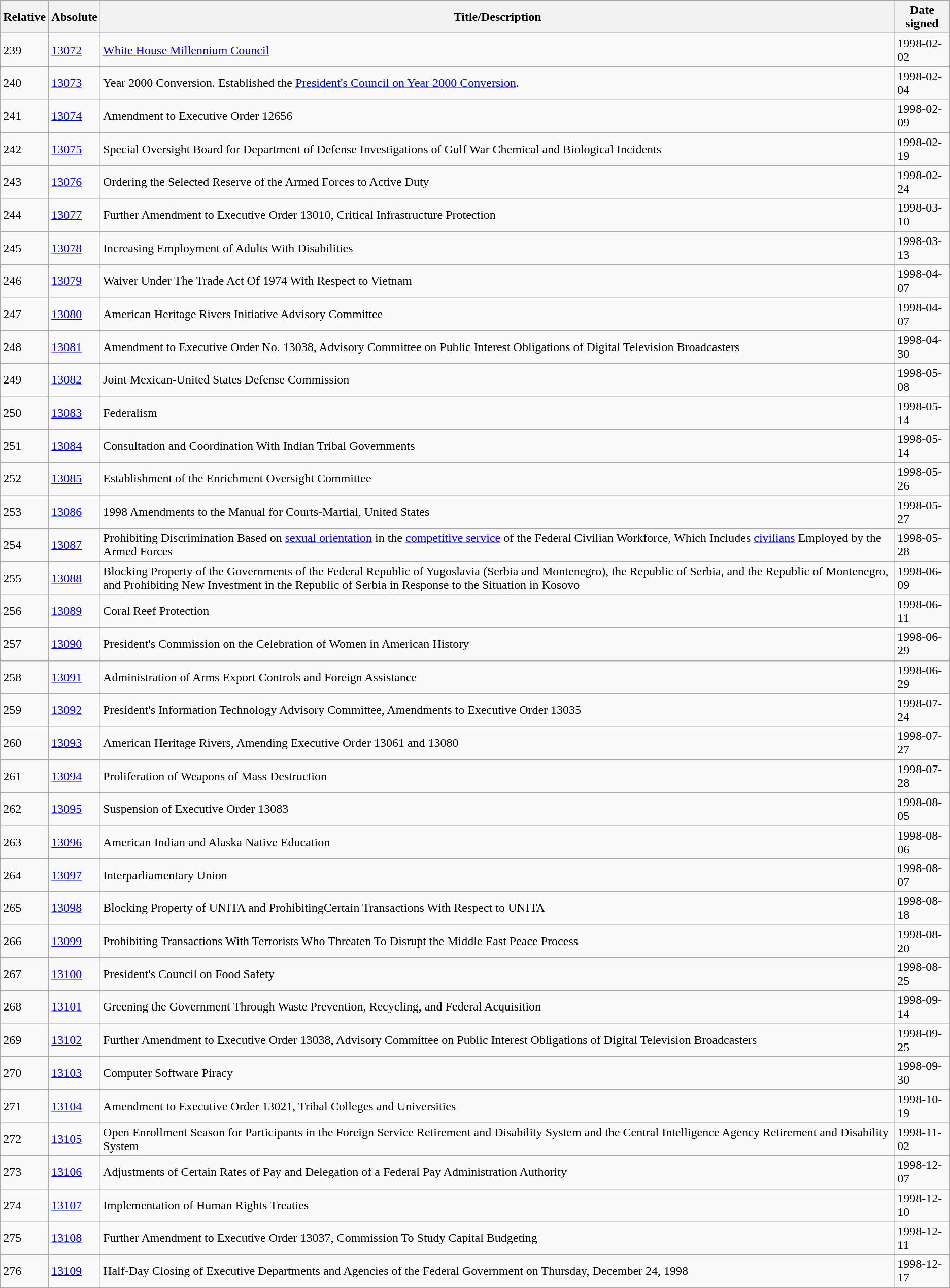<table class="wikitable">
<tr>
<th>Relative </th>
<th>Absolute </th>
<th>Title/Description</th>
<th>Date signed</th>
</tr>
<tr>
<td>239</td>
<td><a href='#'>13072</a></td>
<td><a href='#'>White House Millennium Council</a></td>
<td>1998-02-02</td>
</tr>
<tr>
<td>240</td>
<td><a href='#'>13073</a></td>
<td>Year 2000 Conversion. Established the <a href='#'>President's Council on Year 2000 Conversion</a>.</td>
<td>1998-02-04</td>
</tr>
<tr>
<td>241</td>
<td><a href='#'>13074</a></td>
<td>Amendment to Executive Order 12656</td>
<td>1998-02-09</td>
</tr>
<tr>
<td>242</td>
<td><a href='#'>13075</a></td>
<td>Special Oversight Board for Department of Defense Investigations of Gulf War Chemical and Biological Incidents</td>
<td>1998-02-19</td>
</tr>
<tr>
<td>243</td>
<td><a href='#'>13076</a></td>
<td>Ordering the Selected Reserve of the Armed Forces to Active Duty</td>
<td>1998-02-24</td>
</tr>
<tr>
<td>244</td>
<td><a href='#'>13077</a></td>
<td>Further Amendment to Executive Order 13010, Critical Infrastructure Protection</td>
<td>1998-03-10</td>
</tr>
<tr>
<td>245</td>
<td><a href='#'>13078</a></td>
<td>Increasing Employment of Adults With Disabilities</td>
<td>1998-03-13</td>
</tr>
<tr>
<td>246</td>
<td><a href='#'>13079</a></td>
<td>Waiver Under The Trade Act Of 1974 With Respect to Vietnam</td>
<td>1998-04-07</td>
</tr>
<tr>
<td>247</td>
<td><a href='#'>13080</a></td>
<td>American Heritage Rivers Initiative Advisory Committee</td>
<td>1998-04-07</td>
</tr>
<tr>
<td>248</td>
<td><a href='#'>13081</a></td>
<td>Amendment to Executive Order No. 13038, Advisory Committee on Public Interest Obligations of Digital Television Broadcasters</td>
<td>1998-04-30</td>
</tr>
<tr>
<td>249</td>
<td><a href='#'>13082</a></td>
<td>Joint Mexican-United States Defense Commission</td>
<td>1998-05-08</td>
</tr>
<tr>
<td>250</td>
<td><a href='#'>13083</a></td>
<td>Federalism</td>
<td>1998-05-14</td>
</tr>
<tr>
<td>251</td>
<td><a href='#'>13084</a></td>
<td>Consultation and Coordination With Indian Tribal Governments</td>
<td>1998-05-14</td>
</tr>
<tr>
<td>252</td>
<td><a href='#'>13085</a></td>
<td>Establishment of the Enrichment Oversight Committee</td>
<td>1998-05-26</td>
</tr>
<tr>
<td>253</td>
<td><a href='#'>13086</a></td>
<td>1998 Amendments to the Manual for Courts-Martial, United States</td>
<td>1998-05-27</td>
</tr>
<tr>
<td>254</td>
<td><a href='#'>13087</a></td>
<td>Prohibiting Discrimination Based on <a href='#'>sexual orientation</a> in the <a href='#'>competitive service</a> of the Federal Civilian Workforce, Which Includes <a href='#'>civilians</a> Employed by the Armed Forces</td>
<td>1998-05-28</td>
</tr>
<tr>
<td>255</td>
<td><a href='#'>13088</a></td>
<td>Blocking Property of the Governments of the Federal Republic of Yugoslavia (Serbia and Montenegro), the Republic of Serbia, and the Republic of Montenegro, and Prohibiting New Investment in the Republic of Serbia in Response to the Situation in Kosovo</td>
<td>1998-06-09</td>
</tr>
<tr>
<td>256</td>
<td><a href='#'>13089</a></td>
<td>Coral Reef Protection</td>
<td>1998-06-11</td>
</tr>
<tr>
<td>257</td>
<td><a href='#'>13090</a></td>
<td>President's Commission on the Celebration of Women in American History</td>
<td>1998-06-29</td>
</tr>
<tr>
<td>258</td>
<td><a href='#'>13091</a></td>
<td>Administration of Arms Export Controls and Foreign Assistance</td>
<td>1998-06-29</td>
</tr>
<tr>
<td>259</td>
<td><a href='#'>13092</a></td>
<td>President's Information Technology Advisory Committee, Amendments to Executive Order 13035</td>
<td>1998-07-24</td>
</tr>
<tr>
<td>260</td>
<td><a href='#'>13093</a></td>
<td>American Heritage Rivers, Amending Executive Order 13061 and 13080</td>
<td>1998-07-27</td>
</tr>
<tr>
<td>261</td>
<td><a href='#'>13094</a></td>
<td>Proliferation of Weapons of Mass Destruction</td>
<td>1998-07-28</td>
</tr>
<tr>
<td>262</td>
<td><a href='#'>13095</a></td>
<td>Suspension of Executive Order 13083</td>
<td>1998-08-05</td>
</tr>
<tr>
<td>263</td>
<td><a href='#'>13096</a></td>
<td>American Indian and Alaska Native Education</td>
<td>1998-08-06</td>
</tr>
<tr>
<td>264</td>
<td><a href='#'>13097</a></td>
<td>Interparliamentary Union</td>
<td>1998-08-07</td>
</tr>
<tr>
<td>265</td>
<td><a href='#'>13098</a></td>
<td>Blocking Property of UNITA and ProhibitingCertain Transactions With Respect to UNITA</td>
<td>1998-08-18</td>
</tr>
<tr>
<td>266</td>
<td><a href='#'>13099</a></td>
<td>Prohibiting Transactions With Terrorists Who Threaten To Disrupt the Middle East Peace Process</td>
<td>1998-08-20</td>
</tr>
<tr>
<td>267</td>
<td><a href='#'>13100</a></td>
<td>President's Council on Food Safety</td>
<td>1998-08-25</td>
</tr>
<tr>
<td>268</td>
<td><a href='#'>13101</a></td>
<td>Greening the Government Through Waste Prevention, Recycling, and Federal Acquisition</td>
<td>1998-09-14</td>
</tr>
<tr>
<td>269</td>
<td><a href='#'>13102</a></td>
<td>Further Amendment to Executive Order 13038, Advisory Committee on Public Interest Obligations of Digital Television Broadcasters</td>
<td>1998-09-25</td>
</tr>
<tr>
<td>270</td>
<td><a href='#'>13103</a></td>
<td>Computer Software Piracy</td>
<td>1998-09-30</td>
</tr>
<tr>
<td>271</td>
<td><a href='#'>13104</a></td>
<td>Amendment to Executive Order 13021, Tribal Colleges and Universities</td>
<td>1998-10-19</td>
</tr>
<tr>
<td>272</td>
<td><a href='#'>13105</a></td>
<td>Open Enrollment Season for Participants in the Foreign Service Retirement and Disability System and the Central Intelligence Agency Retirement and Disability System</td>
<td>1998-11-02</td>
</tr>
<tr>
<td>273</td>
<td><a href='#'>13106</a></td>
<td>Adjustments of Certain Rates of Pay and Delegation of a Federal Pay Administration Authority</td>
<td>1998-12-07</td>
</tr>
<tr>
<td>274</td>
<td><a href='#'>13107</a></td>
<td>Implementation of Human Rights Treaties</td>
<td>1998-12-10</td>
</tr>
<tr>
<td>275</td>
<td><a href='#'>13108</a></td>
<td>Further Amendment to Executive Order 13037, Commission To Study Capital Budgeting</td>
<td>1998-12-11</td>
</tr>
<tr>
<td>276</td>
<td><a href='#'>13109</a></td>
<td>Half-Day Closing of Executive Departments and Agencies of the Federal Government on Thursday, December 24, 1998</td>
<td>1998-12-17</td>
</tr>
</table>
